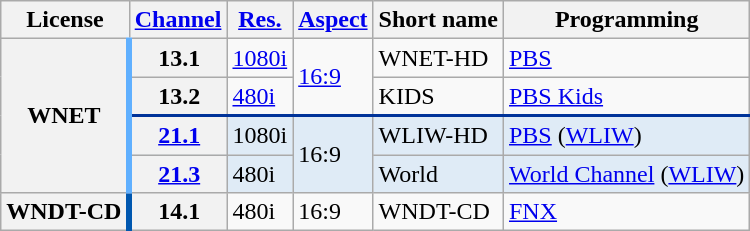<table class="wikitable">
<tr>
<th scope = "col">License</th>
<th scope = "col"><a href='#'>Channel</a></th>
<th scope = "col"><a href='#'>Res.</a></th>
<th scope = "col"><a href='#'>Aspect</a></th>
<th scope = "col">Short name</th>
<th scope = "col">Programming</th>
</tr>
<tr>
<th rowspan = "4" style="border-right: 4px solid #60B0FF;">WNET</th>
<th scope = "row">13.1</th>
<td><a href='#'>1080i</a></td>
<td rowspan="2"><a href='#'>16:9</a></td>
<td>WNET-HD</td>
<td><a href='#'>PBS</a></td>
</tr>
<tr>
<th scope = "row">13.2</th>
<td><a href='#'>480i</a></td>
<td>KIDS</td>
<td><a href='#'>PBS Kids</a></td>
</tr>
<tr style="background-color:#DFEBF6; border-top: 2px solid #003399;">
<th scope = "row"><a href='#'>21.1</a></th>
<td>1080i</td>
<td rowspan=2>16:9</td>
<td>WLIW-HD</td>
<td><a href='#'>PBS</a> (<a href='#'>WLIW</a>)</td>
</tr>
<tr style="background-color:#DFEBF6;">
<th scope = "row"><a href='#'>21.3</a></th>
<td>480i</td>
<td>World</td>
<td><a href='#'>World Channel</a> (<a href='#'>WLIW</a>)</td>
</tr>
<tr>
<th rowspan = "row" scope = "row" style="border-right: 4px solid #0057AF;">WNDT-CD</th>
<th scope = "row">14.1</th>
<td>480i</td>
<td>16:9</td>
<td>WNDT-CD</td>
<td><a href='#'>FNX</a></td>
</tr>
</table>
